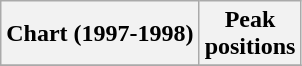<table class="wikitable plainrowheaders" style="text-align:center">
<tr>
<th scope="col">Chart (1997-1998)</th>
<th scope="col">Peak<br>positions</th>
</tr>
<tr>
</tr>
</table>
